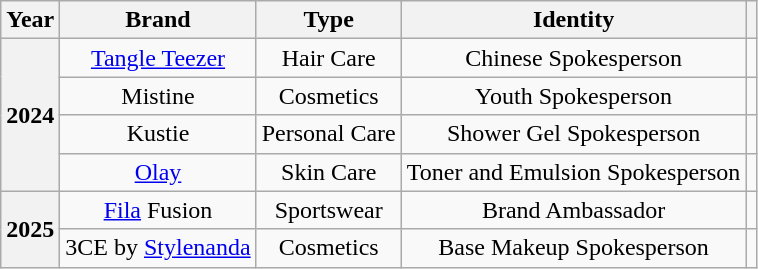<table class="wikitable plainrowheaders" style="text-align:center">
<tr>
<th scope="col">Year</th>
<th scope="col">Brand</th>
<th scope="col">Type</th>
<th scope="col">Identity</th>
<th scope="col"></th>
</tr>
<tr>
<th scope="row" rowspan="4">2024</th>
<td><a href='#'>Tangle Teezer</a></td>
<td>Hair Care</td>
<td>Chinese Spokesperson</td>
<td></td>
</tr>
<tr>
<td>Mistine</td>
<td>Cosmetics</td>
<td>Youth Spokesperson</td>
<td></td>
</tr>
<tr>
<td>Kustie</td>
<td>Personal Care</td>
<td>Shower Gel Spokesperson</td>
<td></td>
</tr>
<tr>
<td><a href='#'>Olay</a></td>
<td>Skin Care</td>
<td>Toner and Emulsion Spokesperson</td>
<td></td>
</tr>
<tr>
<th scope="row" rowspan="2">2025</th>
<td><a href='#'>Fila</a> Fusion</td>
<td>Sportswear</td>
<td>Brand Ambassador</td>
<td></td>
</tr>
<tr>
<td>3CE by <a href='#'>Stylenanda</a></td>
<td>Cosmetics</td>
<td>Base Makeup Spokesperson</td>
<td></td>
</tr>
</table>
